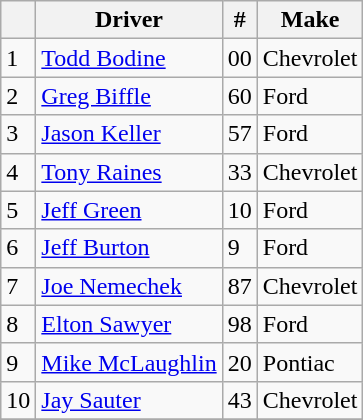<table class="wikitable sortable">
<tr>
<th></th>
<th>Driver</th>
<th>#</th>
<th>Make</th>
</tr>
<tr>
<td>1</td>
<td><a href='#'>Todd Bodine</a></td>
<td>00</td>
<td>Chevrolet</td>
</tr>
<tr>
<td>2</td>
<td><a href='#'>Greg Biffle</a></td>
<td>60</td>
<td>Ford</td>
</tr>
<tr>
<td>3</td>
<td><a href='#'>Jason Keller</a></td>
<td>57</td>
<td>Ford</td>
</tr>
<tr>
<td>4</td>
<td><a href='#'>Tony Raines</a></td>
<td>33</td>
<td>Chevrolet</td>
</tr>
<tr>
<td>5</td>
<td><a href='#'>Jeff Green</a></td>
<td>10</td>
<td>Ford</td>
</tr>
<tr>
<td>6</td>
<td><a href='#'>Jeff Burton</a></td>
<td>9</td>
<td>Ford</td>
</tr>
<tr>
<td>7</td>
<td><a href='#'>Joe Nemechek</a></td>
<td>87</td>
<td>Chevrolet</td>
</tr>
<tr>
<td>8</td>
<td><a href='#'>Elton Sawyer</a></td>
<td>98</td>
<td>Ford</td>
</tr>
<tr>
<td>9</td>
<td><a href='#'>Mike McLaughlin</a></td>
<td>20</td>
<td>Pontiac</td>
</tr>
<tr>
<td>10</td>
<td><a href='#'>Jay Sauter</a></td>
<td>43</td>
<td>Chevrolet</td>
</tr>
<tr>
</tr>
</table>
